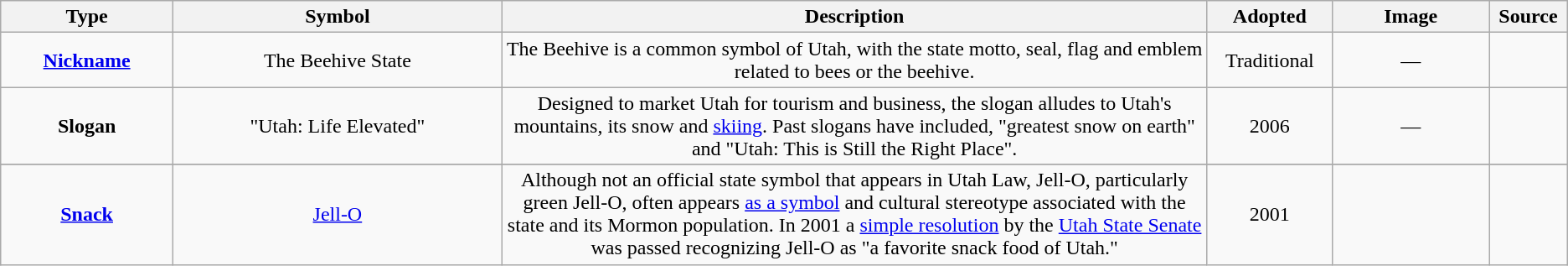<table class="wikitable sortable" style="text-align:center;">
<tr>
<th width=11%>Type</th>
<th width=21%>Symbol</th>
<th width=45% class=unsortable>Description</th>
<th width=8%>Adopted</th>
<th width=10% class=unsortable>Image</th>
<th width=5%  class=unsortable>Source</th>
</tr>
<tr>
<td><strong><a href='#'>Nickname</a></strong></td>
<td>The Beehive State</td>
<td>The Beehive is a common symbol of Utah, with the state motto, seal, flag and emblem related to bees or the beehive.</td>
<td>Traditional</td>
<td>—</td>
<td></td>
</tr>
<tr>
<td><strong>Slogan</strong></td>
<td>"Utah: Life Elevated"</td>
<td>Designed to market Utah for tourism and business, the slogan alludes to Utah's mountains, its snow and <a href='#'>skiing</a>.  Past slogans have included, "greatest snow on earth" and "Utah: This is Still the Right Place".</td>
<td>2006</td>
<td>—</td>
<td></td>
</tr>
<tr>
</tr>
<tr>
<td><strong><a href='#'>Snack</a></strong></td>
<td><a href='#'>Jell-O</a></td>
<td>Although not an official state symbol that appears in Utah Law, Jell-O, particularly green Jell-O, often appears <a href='#'>as a symbol</a> and cultural stereotype associated with the state and its Mormon population. In 2001 a <a href='#'>simple resolution</a> by the <a href='#'>Utah State Senate</a> was passed recognizing Jell-O as "a favorite snack food of Utah."</td>
<td>2001</td>
<td></td>
<td></td>
</tr>
</table>
